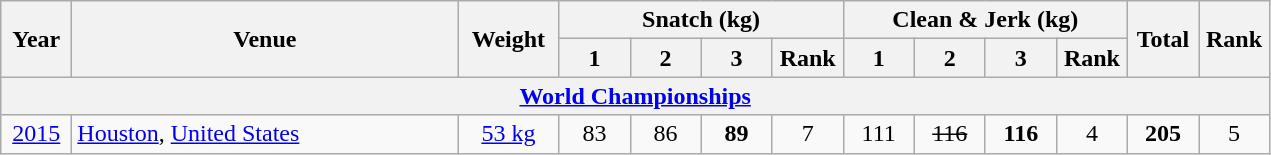<table class = "wikitable" style="text-align:center;">
<tr>
<th rowspan="2" style="width:40px;">Year</th>
<th rowspan="2" style="width:250px;">Venue</th>
<th rowspan="2" style="width:60px;">Weight</th>
<th colspan=4>Snatch (kg)</th>
<th colspan=4>Clean & Jerk (kg)</th>
<th rowspan="2" style="width:40px;">Total</th>
<th rowspan="2" style="width:40px;">Rank</th>
</tr>
<tr>
<th width=40>1</th>
<th width=40>2</th>
<th width=40>3</th>
<th width=40>Rank</th>
<th width=40>1</th>
<th width=40>2</th>
<th width=40>3</th>
<th width=40>Rank</th>
</tr>
<tr>
<th colspan=13><a href='#'>World Championships</a></th>
</tr>
<tr>
<td><a href='#'>2015</a></td>
<td align=left> <a href='#'>Houston</a>, <a href='#'>United States</a></td>
<td><a href='#'>53 kg</a></td>
<td>83</td>
<td>86</td>
<td><strong>89</strong></td>
<td>7</td>
<td>111</td>
<td><s>116</s></td>
<td><strong>116</strong></td>
<td>4</td>
<td><strong>205</strong></td>
<td>5</td>
</tr>
</table>
